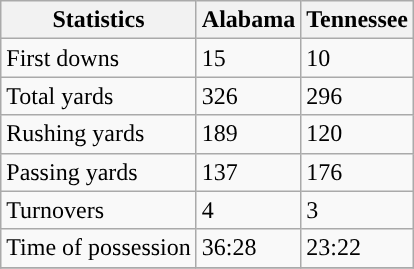<table class="wikitable" style="float: left;">
<tr>
<th>Statistics</th>
<th>Alabama</th>
<th>Tennessee</th>
</tr>
<tr>
<td>First downs</td>
<td>15</td>
<td>10</td>
</tr>
<tr>
<td>Total yards</td>
<td>326</td>
<td>296</td>
</tr>
<tr>
<td>Rushing yards</td>
<td>189</td>
<td>120</td>
</tr>
<tr>
<td>Passing yards</td>
<td>137</td>
<td>176</td>
</tr>
<tr>
<td>Turnovers</td>
<td>4</td>
<td>3</td>
</tr>
<tr>
<td>Time of possession</td>
<td>36:28</td>
<td>23:22</td>
</tr>
<tr>
</tr>
</table>
